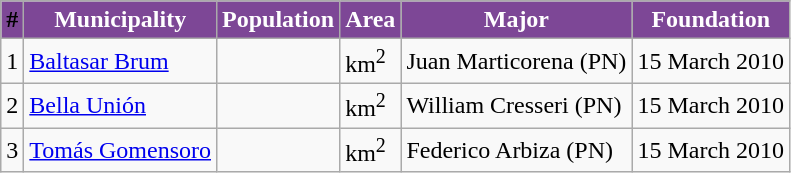<table class="wikitable sortable defaultleft col1center col3right col4right">
<tr>
<th style="background-color:#7d4796" scope=col>#</th>
<th style="color:white;background-color:#7d4796;text-align:center">Municipality</th>
<th style="color:white;background-color:#7d4796;text-align:center">Population</th>
<th style="color:white;background-color:#7d4796;text-align:center">Area</th>
<th style="color:white;background-color:#7d4796;text-align:center">Major </th>
<th style="color:white;background-color:#7d4796;text-align:center">Foundation </th>
</tr>
<tr>
<td>1</td>
<td><a href='#'>Baltasar Brum</a></td>
<td></td>
<td> km<sup>2</sup></td>
<td>Juan Marticorena (PN)</td>
<td>15 March 2010</td>
</tr>
<tr>
<td>2</td>
<td><a href='#'>Bella Unión</a></td>
<td></td>
<td> km<sup>2</sup></td>
<td>William Cresseri (PN)</td>
<td>15 March 2010</td>
</tr>
<tr>
<td>3</td>
<td><a href='#'>Tomás Gomensoro</a></td>
<td></td>
<td> km<sup>2</sup></td>
<td>Federico Arbiza (PN)</td>
<td>15 March 2010</td>
</tr>
</table>
